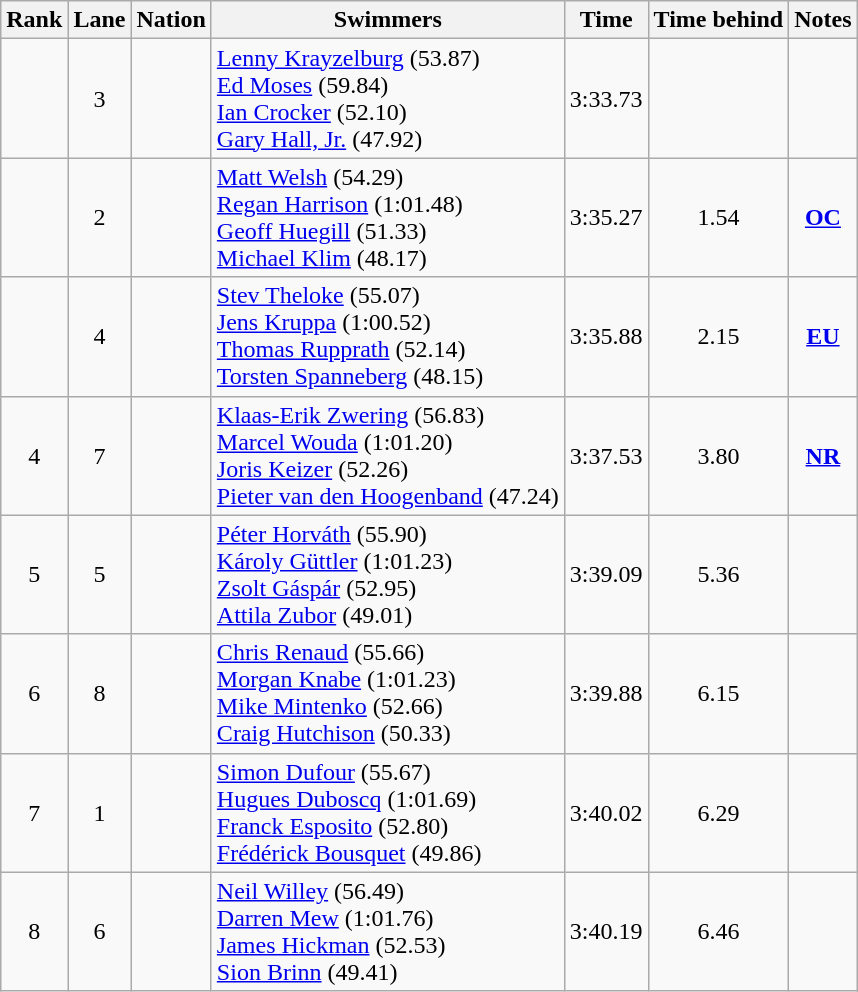<table class="wikitable sortable" style="text-align:center">
<tr>
<th>Rank</th>
<th>Lane</th>
<th>Nation</th>
<th>Swimmers</th>
<th>Time</th>
<th>Time behind</th>
<th>Notes</th>
</tr>
<tr>
<td></td>
<td>3</td>
<td align=left></td>
<td align=left><a href='#'>Lenny Krayzelburg</a> (53.87)<br><a href='#'>Ed Moses</a> (59.84)<br><a href='#'>Ian Crocker</a> (52.10)<br><a href='#'>Gary Hall, Jr.</a> (47.92)</td>
<td>3:33.73</td>
<td></td>
<td></td>
</tr>
<tr>
<td></td>
<td>2</td>
<td align=left></td>
<td align=left><a href='#'>Matt Welsh</a> (54.29)<br><a href='#'>Regan Harrison</a> (1:01.48)<br><a href='#'>Geoff Huegill</a> (51.33)<br><a href='#'>Michael Klim</a> (48.17)</td>
<td>3:35.27</td>
<td>1.54</td>
<td><strong><a href='#'>OC</a></strong></td>
</tr>
<tr>
<td></td>
<td>4</td>
<td align=left></td>
<td align=left><a href='#'>Stev Theloke</a> (55.07)<br><a href='#'>Jens Kruppa</a> (1:00.52) <br><a href='#'>Thomas Rupprath</a> (52.14)<br><a href='#'>Torsten Spanneberg</a> (48.15)</td>
<td>3:35.88</td>
<td>2.15</td>
<td><strong><a href='#'>EU</a></strong></td>
</tr>
<tr>
<td>4</td>
<td>7</td>
<td align=left></td>
<td align=left><a href='#'>Klaas-Erik Zwering</a> (56.83)<br><a href='#'>Marcel Wouda</a> (1:01.20)<br><a href='#'>Joris Keizer</a> (52.26)<br><a href='#'>Pieter van den Hoogenband</a> (47.24)</td>
<td>3:37.53</td>
<td>3.80</td>
<td><strong><a href='#'>NR</a></strong></td>
</tr>
<tr>
<td>5</td>
<td>5</td>
<td align=left></td>
<td align=left><a href='#'>Péter Horváth</a> (55.90)<br><a href='#'>Károly Güttler</a> (1:01.23)<br><a href='#'>Zsolt Gáspár</a> (52.95)<br><a href='#'>Attila Zubor</a> (49.01)</td>
<td>3:39.09</td>
<td>5.36</td>
<td></td>
</tr>
<tr>
<td>6</td>
<td>8</td>
<td align=left></td>
<td align=left><a href='#'>Chris Renaud</a> (55.66)<br><a href='#'>Morgan Knabe</a> (1:01.23)<br><a href='#'>Mike Mintenko</a> (52.66)<br><a href='#'>Craig Hutchison</a> (50.33)</td>
<td>3:39.88</td>
<td>6.15</td>
<td></td>
</tr>
<tr>
<td>7</td>
<td>1</td>
<td align=left></td>
<td align=left><a href='#'>Simon Dufour</a> (55.67)<br><a href='#'>Hugues Duboscq</a> (1:01.69)<br><a href='#'>Franck Esposito</a> (52.80)<br><a href='#'>Frédérick Bousquet</a> (49.86)</td>
<td>3:40.02</td>
<td>6.29</td>
<td></td>
</tr>
<tr>
<td>8</td>
<td>6</td>
<td align=left></td>
<td align=left><a href='#'>Neil Willey</a> (56.49)<br><a href='#'>Darren Mew</a> (1:01.76)<br><a href='#'>James Hickman</a> (52.53)<br><a href='#'>Sion Brinn</a> (49.41)</td>
<td>3:40.19</td>
<td>6.46</td>
<td></td>
</tr>
</table>
